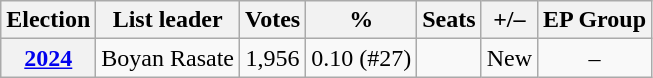<table class="wikitable" style="text-align:center">
<tr>
<th>Election</th>
<th>List leader</th>
<th>Votes</th>
<th>%</th>
<th>Seats</th>
<th>+/–</th>
<th>EP Group</th>
</tr>
<tr>
<th><a href='#'>2024</a></th>
<td>Boyan Rasate</td>
<td>1,956</td>
<td>0.10 (#27)</td>
<td></td>
<td>New</td>
<td>–</td>
</tr>
</table>
